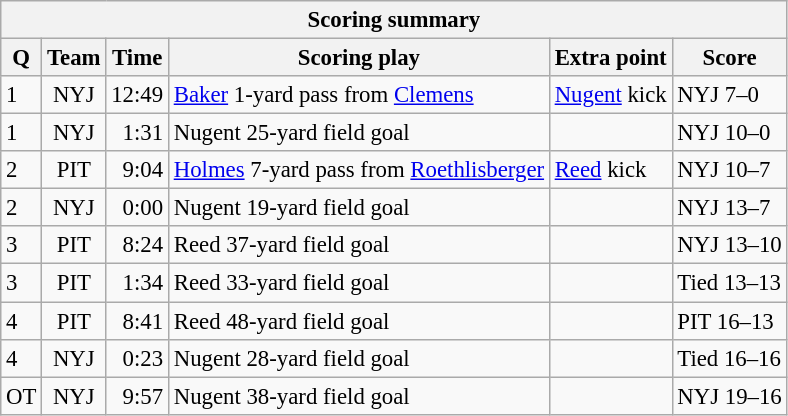<table class="wikitable" style="font-size: 95%;">
<tr>
<th colspan=6>Scoring summary</th>
</tr>
<tr>
<th>Q</th>
<th>Team</th>
<th>Time</th>
<th>Scoring play</th>
<th>Extra point</th>
<th>Score</th>
</tr>
<tr>
<td>1</td>
<td align=center>NYJ</td>
<td align=right>12:49</td>
<td><a href='#'>Baker</a> 1-yard pass from <a href='#'>Clemens</a></td>
<td><a href='#'>Nugent</a> kick</td>
<td>NYJ 7–0</td>
</tr>
<tr>
<td>1</td>
<td align=center>NYJ</td>
<td align=right>1:31</td>
<td>Nugent 25-yard field goal</td>
<td></td>
<td>NYJ 10–0</td>
</tr>
<tr>
<td>2</td>
<td align=center>PIT</td>
<td align=right>9:04</td>
<td><a href='#'>Holmes</a> 7-yard pass from <a href='#'>Roethlisberger</a></td>
<td><a href='#'>Reed</a> kick</td>
<td>NYJ 10–7</td>
</tr>
<tr>
<td>2</td>
<td align=center>NYJ</td>
<td align=right>0:00</td>
<td>Nugent 19-yard field goal</td>
<td></td>
<td>NYJ 13–7</td>
</tr>
<tr>
<td>3</td>
<td align=center>PIT</td>
<td align=right>8:24</td>
<td>Reed 37-yard field goal</td>
<td></td>
<td>NYJ 13–10</td>
</tr>
<tr>
<td>3</td>
<td align=center>PIT</td>
<td align=right>1:34</td>
<td>Reed 33-yard field goal</td>
<td></td>
<td>Tied 13–13</td>
</tr>
<tr>
<td>4</td>
<td align=center>PIT</td>
<td align=right>8:41</td>
<td>Reed 48-yard field goal</td>
<td></td>
<td>PIT 16–13</td>
</tr>
<tr>
<td>4</td>
<td align=center>NYJ</td>
<td align=right>0:23</td>
<td>Nugent 28-yard field goal</td>
<td></td>
<td>Tied 16–16</td>
</tr>
<tr>
<td>OT</td>
<td align=center>NYJ</td>
<td align=right>9:57</td>
<td>Nugent 38-yard field goal</td>
<td></td>
<td>NYJ 19–16</td>
</tr>
</table>
